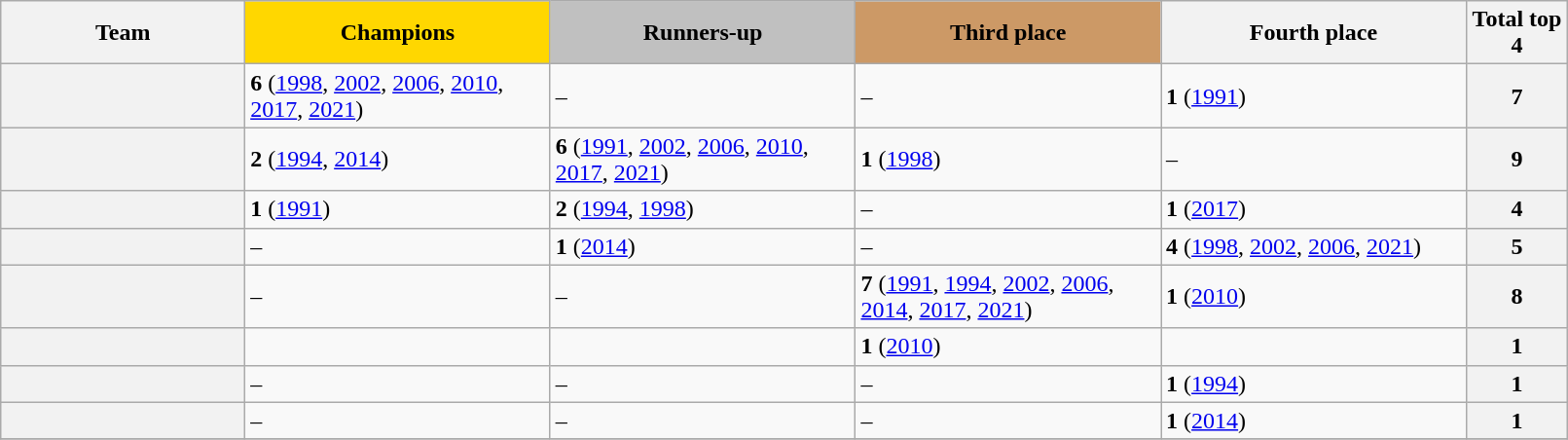<table class="wikitable" style="width:85%; font-size: 100%;">
<tr>
<th width=12%>Team</th>
<th width=15% style="background:#FFD700;">Champions</th>
<th width=15% style="background:#C0C0C0;">Runners-up</th>
<th width=15% style="background:#CC9966;">Third place</th>
<th width=15%>Fourth place</th>
<th width=5%>Total top 4</th>
</tr>
<tr>
<th></th>
<td><strong>6</strong> (<a href='#'>1998</a>, <a href='#'>2002</a>, <a href='#'>2006</a>, <a href='#'>2010</a>, <a href='#'>2017</a>, <a href='#'>2021</a>)</td>
<td>–</td>
<td>–</td>
<td><strong>1</strong> (<a href='#'>1991</a>)</td>
<th align=center>7</th>
</tr>
<tr>
<th></th>
<td><strong>2</strong> (<a href='#'>1994</a>, <a href='#'>2014</a>)</td>
<td><strong>6</strong> (<a href='#'>1991</a>, <a href='#'>2002</a>, <a href='#'>2006</a>, <a href='#'>2010</a>, <a href='#'>2017</a>, <a href='#'>2021</a>)</td>
<td><strong>1</strong> (<a href='#'>1998</a>)</td>
<td>–</td>
<th align=center>9</th>
</tr>
<tr>
<th></th>
<td><strong>1</strong> (<a href='#'>1991</a>)</td>
<td><strong>2</strong> (<a href='#'>1994</a>, <a href='#'>1998</a>)</td>
<td>–</td>
<td><strong>1</strong> (<a href='#'>2017</a>)</td>
<th align=center>4</th>
</tr>
<tr>
<th></th>
<td>–</td>
<td><strong>1</strong> (<a href='#'>2014</a>)</td>
<td>–</td>
<td><strong>4</strong> (<a href='#'>1998</a>, <a href='#'>2002</a>, <a href='#'>2006</a>, <a href='#'>2021</a>)</td>
<th align=center>5</th>
</tr>
<tr>
<th></th>
<td>–</td>
<td>–</td>
<td><strong>7</strong> (<a href='#'>1991</a>, <a href='#'>1994</a>, <a href='#'>2002</a>, <a href='#'>2006</a>, <a href='#'>2014</a>, <a href='#'>2017</a>, <a href='#'>2021</a>)</td>
<td><strong>1</strong> (<a href='#'>2010</a>)</td>
<th align=center>8</th>
</tr>
<tr>
<th></th>
<td></td>
<td></td>
<td><strong>1</strong> (<a href='#'>2010</a>)</td>
<td></td>
<th align=center>1</th>
</tr>
<tr>
<th></th>
<td>–</td>
<td>–</td>
<td>–</td>
<td><strong>1</strong> (<a href='#'>1994</a>)</td>
<th align=center>1</th>
</tr>
<tr>
<th></th>
<td>–</td>
<td>–</td>
<td>–</td>
<td><strong>1</strong> (<a href='#'>2014</a>)</td>
<th align=center>1</th>
</tr>
<tr>
</tr>
</table>
